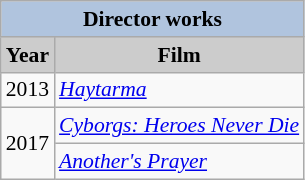<table class="wikitable" style="font-size:90%;">
<tr>
<th colspan="2" style="background:#B0C4DE;">Director works</th>
</tr>
<tr align="center">
<th style="background: #CCCCCC;">Year</th>
<th style="background: #CCCCCC;">Film</th>
</tr>
<tr>
<td>2013</td>
<td><em><a href='#'>Haytarma</a></em></td>
</tr>
<tr>
<td rowspan="2">2017</td>
<td><em><a href='#'>Cyborgs: Heroes Never Die</a></em></td>
</tr>
<tr>
<td><em><a href='#'>Another's Prayer</a></em></td>
</tr>
</table>
